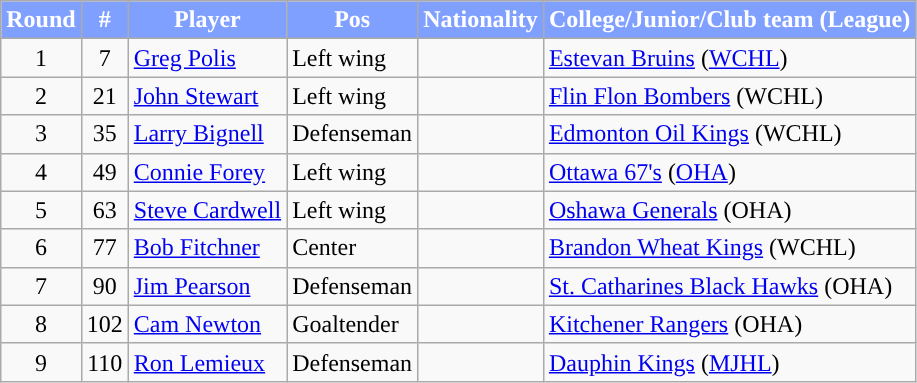<table class="wikitable">
<tr>
<th style="color:white; background:#80A0FF; ">Round</th>
<th style="color:white; background:#80A0FF; ">#</th>
<th style="color:white; background:#80A0FF; ">Player</th>
<th style="color:white; background:#80A0FF; ">Pos</th>
<th style="color:white; background:#80A0FF; ">Nationality</th>
<th style="color:white; background:#80A0FF; ">College/Junior/Club team (League)</th>
</tr>
<tr>
<td style="text-align:center">1</td>
<td style="text-align:center">7</td>
<td><a href='#'>Greg Polis</a></td>
<td>Left wing</td>
<td></td>
<td><a href='#'>Estevan Bruins</a> (<a href='#'>WCHL</a>)</td>
</tr>
<tr>
<td style="text-align:center">2</td>
<td style="text-align:center">21</td>
<td><a href='#'>John Stewart</a></td>
<td>Left wing</td>
<td></td>
<td><a href='#'>Flin Flon Bombers</a> (WCHL)</td>
</tr>
<tr>
<td style="text-align:center">3</td>
<td style="text-align:center">35</td>
<td><a href='#'>Larry Bignell</a></td>
<td>Defenseman</td>
<td></td>
<td><a href='#'>Edmonton Oil Kings</a> (WCHL)</td>
</tr>
<tr>
<td style="text-align:center">4</td>
<td style="text-align:center">49</td>
<td><a href='#'>Connie Forey</a></td>
<td>Left wing</td>
<td></td>
<td><a href='#'>Ottawa 67's</a> (<a href='#'>OHA</a>)</td>
</tr>
<tr>
<td style="text-align:center">5</td>
<td style="text-align:center">63</td>
<td><a href='#'>Steve Cardwell</a></td>
<td>Left wing</td>
<td></td>
<td><a href='#'>Oshawa Generals</a> (OHA)</td>
</tr>
<tr>
<td style="text-align:center">6</td>
<td style="text-align:center">77</td>
<td><a href='#'>Bob Fitchner</a></td>
<td>Center</td>
<td></td>
<td><a href='#'>Brandon Wheat Kings</a> (WCHL)</td>
</tr>
<tr>
<td style="text-align:center">7</td>
<td style="text-align:center">90</td>
<td><a href='#'>Jim Pearson</a></td>
<td>Defenseman</td>
<td></td>
<td><a href='#'>St. Catharines Black Hawks</a> (OHA)</td>
</tr>
<tr>
<td style="text-align:center">8</td>
<td style="text-align:center">102</td>
<td><a href='#'>Cam Newton</a></td>
<td>Goaltender</td>
<td></td>
<td><a href='#'>Kitchener Rangers</a> (OHA)</td>
</tr>
<tr>
<td style="text-align:center">9</td>
<td style="text-align:center">110</td>
<td><a href='#'>Ron Lemieux</a></td>
<td>Defenseman</td>
<td></td>
<td><a href='#'>Dauphin Kings</a> (<a href='#'>MJHL</a>)</td>
</tr>
</table>
